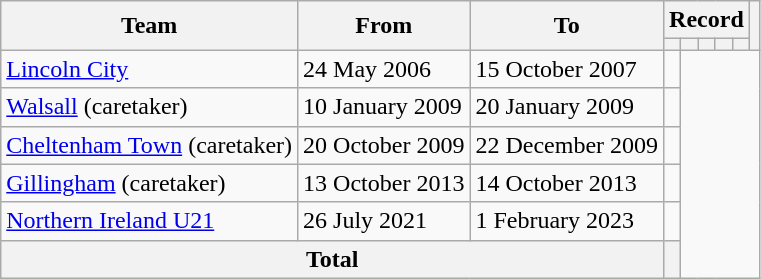<table class="wikitable" style="text-align: center">
<tr>
<th rowspan=2>Team</th>
<th rowspan=2>From</th>
<th rowspan=2>To</th>
<th colspan=5>Record</th>
<th rowspan=2></th>
</tr>
<tr>
<th></th>
<th></th>
<th></th>
<th></th>
<th></th>
</tr>
<tr>
<td align=left><a href='#'>Lincoln City</a></td>
<td align=left>24 May 2006</td>
<td align=left>15 October 2007<br></td>
<td></td>
</tr>
<tr>
<td align=left><a href='#'>Walsall</a> (caretaker)</td>
<td align=left>10 January 2009</td>
<td align=left>20 January 2009<br></td>
<td></td>
</tr>
<tr>
<td align=left><a href='#'>Cheltenham Town</a> (caretaker)</td>
<td align=left>20 October 2009</td>
<td align=left>22 December 2009<br></td>
<td></td>
</tr>
<tr>
<td align=left><a href='#'>Gillingham</a> (caretaker)</td>
<td align=left>13 October 2013</td>
<td align=left>14 October 2013<br></td>
<td></td>
</tr>
<tr>
<td align=left><a href='#'>Northern Ireland U21</a></td>
<td align=left>26 July 2021</td>
<td align=left>1 February 2023<br></td>
<td></td>
</tr>
<tr>
<th colspan="3">Total<br></th>
<th></th>
</tr>
</table>
